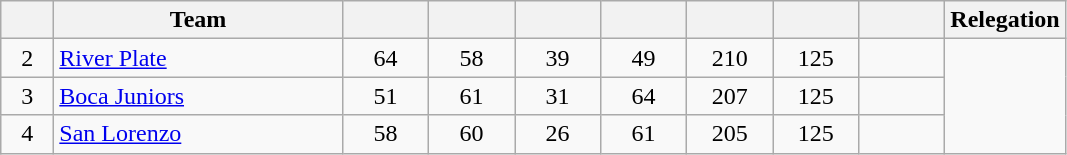<table class="wikitable" style="text-align: center;">
<tr>
<th width=28><br></th>
<th width=185>Team</th>
<th width=50></th>
<th width=50></th>
<th width=50></th>
<th width=50></th>
<th width=50></th>
<th width=50></th>
<th width=50><br></th>
<th>Relegation</th>
</tr>
<tr>
<td>2</td>
<td align="left"><a href='#'>River Plate</a></td>
<td>64</td>
<td>58</td>
<td>39</td>
<td>49</td>
<td>210</td>
<td>125</td>
<td><strong></strong></td>
</tr>
<tr>
<td>3</td>
<td align="left"><a href='#'>Boca Juniors</a></td>
<td>51</td>
<td>61</td>
<td>31</td>
<td>64</td>
<td>207</td>
<td>125</td>
<td><strong></strong></td>
</tr>
<tr>
<td>4</td>
<td align="left"><a href='#'>San Lorenzo</a></td>
<td>58</td>
<td>60</td>
<td>26</td>
<td>61</td>
<td>205</td>
<td>125</td>
<td><strong></strong></td>
</tr>
</table>
